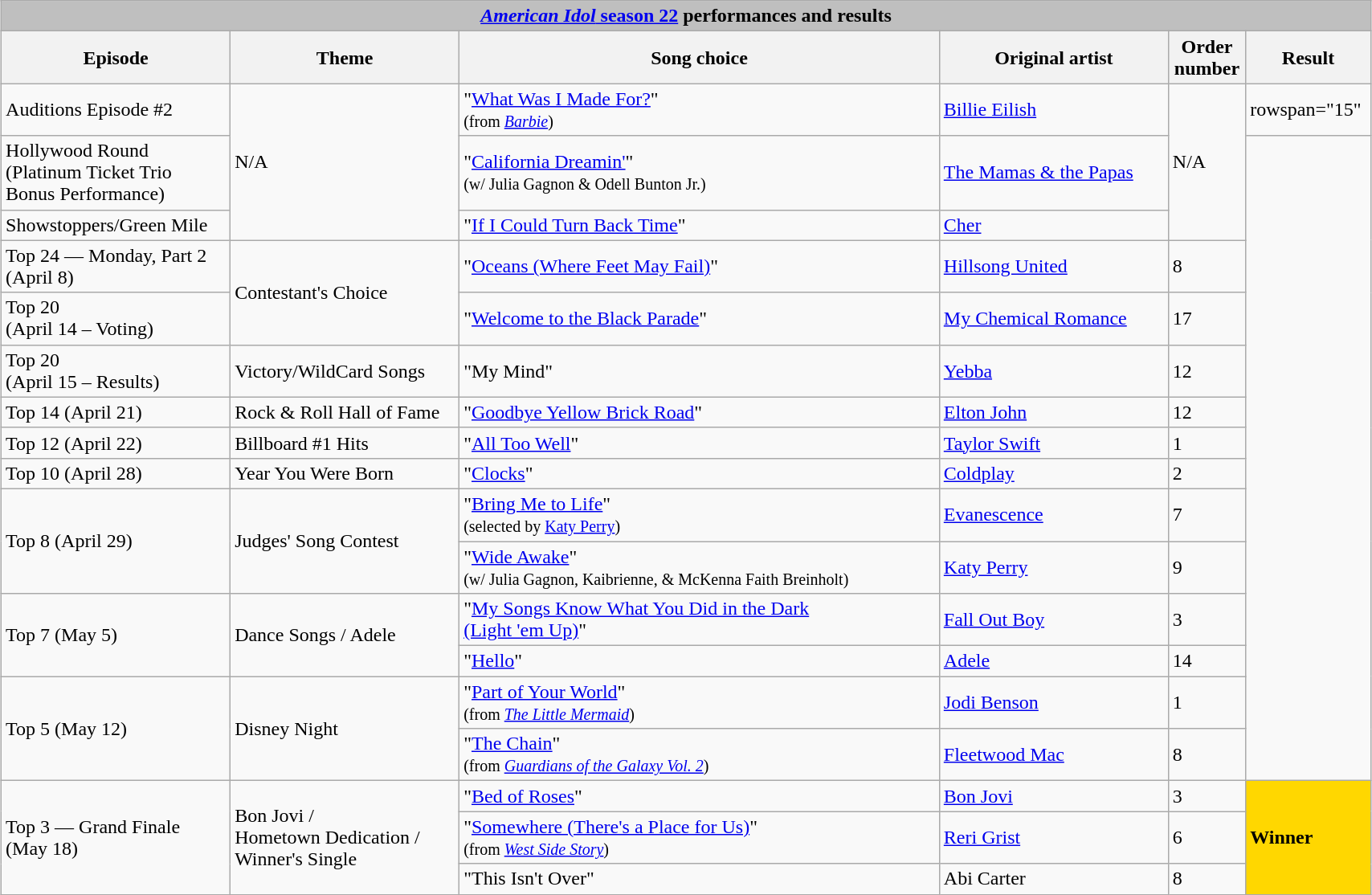<table class="wikitable collapsible autocollapse" style="width:90%; center; margin:1em auto 1em auto;">
<tr>
<th colspan="6" style="background:#BFBFBF;"><a href='#'><em>American Idol</em> season 22</a> performances and results</th>
</tr>
<tr>
<th style="width:175px;">Episode</th>
<th style="width:175px;">Theme</th>
<th style="width:375px;">Song choice</th>
<th style="width:175px;">Original artist</th>
<th style="width:040px;">Order number</th>
<th style="width:060px;">Result</th>
</tr>
<tr>
<td>Auditions Episode #2</td>
<td rowspan="3">N/A</td>
<td>"<a href='#'>What Was I Made For?</a>"<br><small>(from <em><a href='#'>Barbie</a></em>)</small></td>
<td><a href='#'>Billie Eilish</a></td>
<td rowspan="3">N/A</td>
<td>rowspan="15" </td>
</tr>
<tr>
<td>Hollywood Round<br>(Platinum Ticket Trio Bonus Performance)</td>
<td>"<a href='#'>California Dreamin'</a>"<br><small>(w/ Julia Gagnon & Odell Bunton Jr.)</small></td>
<td><a href='#'>The Mamas & the Papas</a></td>
</tr>
<tr>
<td>Showstoppers/Green Mile</td>
<td>"<a href='#'>If I Could Turn Back Time</a>"</td>
<td><a href='#'>Cher</a></td>
</tr>
<tr>
<td>Top 24 — Monday, Part 2<br>(April 8)</td>
<td rowspan="2">Contestant's Choice</td>
<td>"<a href='#'>Oceans (Where Feet May Fail)</a>"</td>
<td><a href='#'>Hillsong United</a></td>
<td>8</td>
</tr>
<tr>
<td>Top 20<br>(April 14 – Voting)</td>
<td>"<a href='#'>Welcome to the Black Parade</a>"</td>
<td><a href='#'>My Chemical Romance</a></td>
<td>17</td>
</tr>
<tr>
<td>Top 20<br>(April 15 – Results)</td>
<td>Victory/WildCard Songs</td>
<td>"My Mind"</td>
<td><a href='#'>Yebba</a></td>
<td>12</td>
</tr>
<tr>
<td>Top 14 (April 21)</td>
<td>Rock & Roll Hall of Fame</td>
<td>"<a href='#'>Goodbye Yellow Brick Road</a>"</td>
<td><a href='#'>Elton John</a></td>
<td>12</td>
</tr>
<tr>
<td>Top 12 (April 22)</td>
<td>Billboard #1 Hits</td>
<td>"<a href='#'>All Too Well</a>"</td>
<td><a href='#'>Taylor Swift</a></td>
<td>1</td>
</tr>
<tr>
<td>Top 10 (April 28)</td>
<td>Year You Were Born</td>
<td>"<a href='#'>Clocks</a>"</td>
<td><a href='#'>Coldplay</a></td>
<td>2</td>
</tr>
<tr>
<td rowspan="2">Top 8 (April 29)</td>
<td rowspan="2">Judges' Song Contest</td>
<td>"<a href='#'>Bring Me to Life</a>"<br><small>(selected by <a href='#'>Katy Perry</a>)</small></td>
<td><a href='#'>Evanescence</a></td>
<td>7</td>
</tr>
<tr>
<td>"<a href='#'>Wide Awake</a>"<br><small>(w/ Julia Gagnon, Kaibrienne, & McKenna Faith Breinholt)</small></td>
<td><a href='#'>Katy Perry</a></td>
<td>9</td>
</tr>
<tr>
<td rowspan="2">Top 7 (May 5)</td>
<td rowspan="2">Dance Songs / Adele</td>
<td>"<a href='#'>My Songs Know What You Did in the Dark<br>(Light 'em Up)</a>"</td>
<td><a href='#'>Fall Out Boy</a></td>
<td>3</td>
</tr>
<tr>
<td>"<a href='#'>Hello</a>"</td>
<td><a href='#'>Adele</a></td>
<td>14</td>
</tr>
<tr>
<td rowspan="2">Top 5 (May 12)</td>
<td rowspan="2">Disney Night</td>
<td>"<a href='#'>Part of Your World</a>"<br><small>(from <em><a href='#'>The Little Mermaid</a></em>)</small></td>
<td><a href='#'>Jodi Benson</a></td>
<td>1</td>
</tr>
<tr>
<td>"<a href='#'>The Chain</a>"<br><small>(from <em><a href='#'>Guardians of the Galaxy Vol. 2</a></em>)</small></td>
<td><a href='#'>Fleetwood Mac</a></td>
<td>8</td>
</tr>
<tr>
<td rowspan="3">Top 3 — Grand Finale<br>(May 18)</td>
<td rowspan="3">Bon Jovi /<br>Hometown Dedication /<br>Winner's Single</td>
<td>"<a href='#'>Bed of Roses</a>"</td>
<td><a href='#'>Bon Jovi</a></td>
<td>3</td>
<td rowspan="3" bgcolor="gold"><strong>Winner</strong></td>
</tr>
<tr>
<td>"<a href='#'>Somewhere (There's a Place for Us)</a>"<br><small>(from <em><a href='#'>West Side Story</a></em>)</small></td>
<td><a href='#'>Reri Grist</a></td>
<td>6</td>
</tr>
<tr>
<td>"This Isn't Over"</td>
<td>Abi Carter</td>
<td>8</td>
</tr>
</table>
